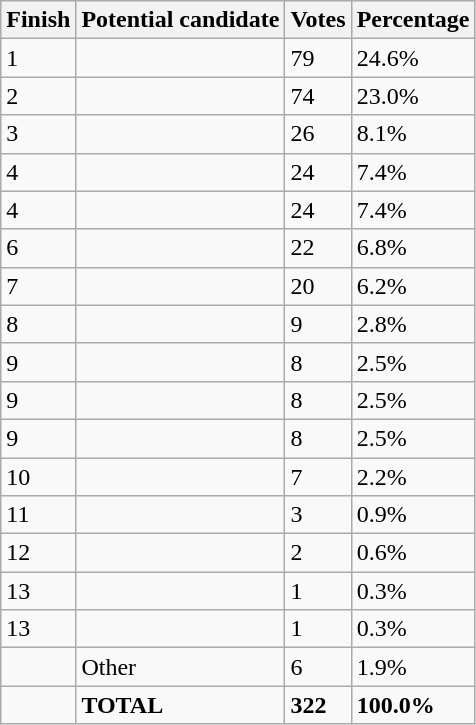<table class="wikitable sortable">
<tr>
<th>Finish</th>
<th>Potential candidate</th>
<th>Votes</th>
<th>Percentage</th>
</tr>
<tr>
<td>1</td>
<td></td>
<td>79</td>
<td>24.6%</td>
</tr>
<tr>
<td>2</td>
<td></td>
<td>74</td>
<td>23.0%</td>
</tr>
<tr>
<td>3</td>
<td></td>
<td>26</td>
<td>8.1%</td>
</tr>
<tr>
<td>4</td>
<td></td>
<td>24</td>
<td>7.4%</td>
</tr>
<tr>
<td>4</td>
<td></td>
<td>24</td>
<td>7.4%</td>
</tr>
<tr>
<td>6</td>
<td></td>
<td>22</td>
<td>6.8%</td>
</tr>
<tr>
<td>7</td>
<td></td>
<td>20</td>
<td>6.2%</td>
</tr>
<tr>
<td>8</td>
<td></td>
<td>9</td>
<td>2.8%</td>
</tr>
<tr>
<td>9</td>
<td></td>
<td>8</td>
<td>2.5%</td>
</tr>
<tr>
<td>9</td>
<td></td>
<td>8</td>
<td>2.5%</td>
</tr>
<tr>
<td>9</td>
<td></td>
<td>8</td>
<td>2.5%</td>
</tr>
<tr>
<td>10</td>
<td></td>
<td>7</td>
<td>2.2%</td>
</tr>
<tr>
<td>11</td>
<td></td>
<td>3</td>
<td>0.9%</td>
</tr>
<tr>
<td>12</td>
<td></td>
<td>2</td>
<td>0.6%</td>
</tr>
<tr>
<td>13</td>
<td></td>
<td>1</td>
<td>0.3%</td>
</tr>
<tr>
<td>13</td>
<td></td>
<td>1</td>
<td>0.3%</td>
</tr>
<tr>
<td></td>
<td>Other</td>
<td>6</td>
<td>1.9%</td>
</tr>
<tr>
<td></td>
<td><strong>TOTAL</strong></td>
<td><strong>322</strong></td>
<td><strong>100.0%</strong></td>
</tr>
</table>
